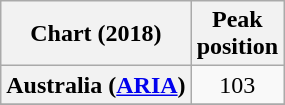<table class="wikitable plainrowheaders" style="text-align:center">
<tr>
<th scope="col">Chart (2018)</th>
<th scope="col">Peak<br>position</th>
</tr>
<tr>
<th scope="row">Australia (<a href='#'>ARIA</a>)</th>
<td>103</td>
</tr>
<tr>
</tr>
</table>
